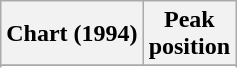<table class="wikitable sortable plainrowheaders">
<tr>
<th>Chart (1994)</th>
<th>Peak<br>position</th>
</tr>
<tr>
</tr>
<tr>
</tr>
<tr>
</tr>
</table>
